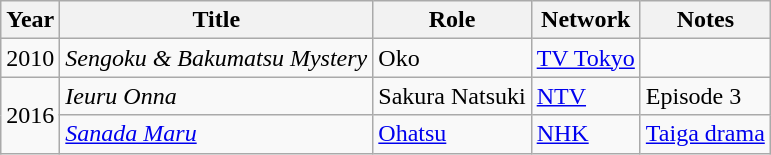<table class="wikitable">
<tr>
<th>Year</th>
<th>Title</th>
<th>Role</th>
<th>Network</th>
<th>Notes</th>
</tr>
<tr>
<td>2010</td>
<td><em>Sengoku & Bakumatsu Mystery</em></td>
<td>Oko</td>
<td><a href='#'>TV Tokyo</a></td>
<td></td>
</tr>
<tr>
<td rowspan="2">2016</td>
<td><em>Ieuru Onna</em></td>
<td>Sakura Natsuki</td>
<td><a href='#'>NTV</a></td>
<td>Episode 3</td>
</tr>
<tr>
<td><em><a href='#'>Sanada Maru</a></em></td>
<td><a href='#'>Ohatsu</a></td>
<td><a href='#'>NHK</a></td>
<td><a href='#'>Taiga drama</a></td>
</tr>
</table>
